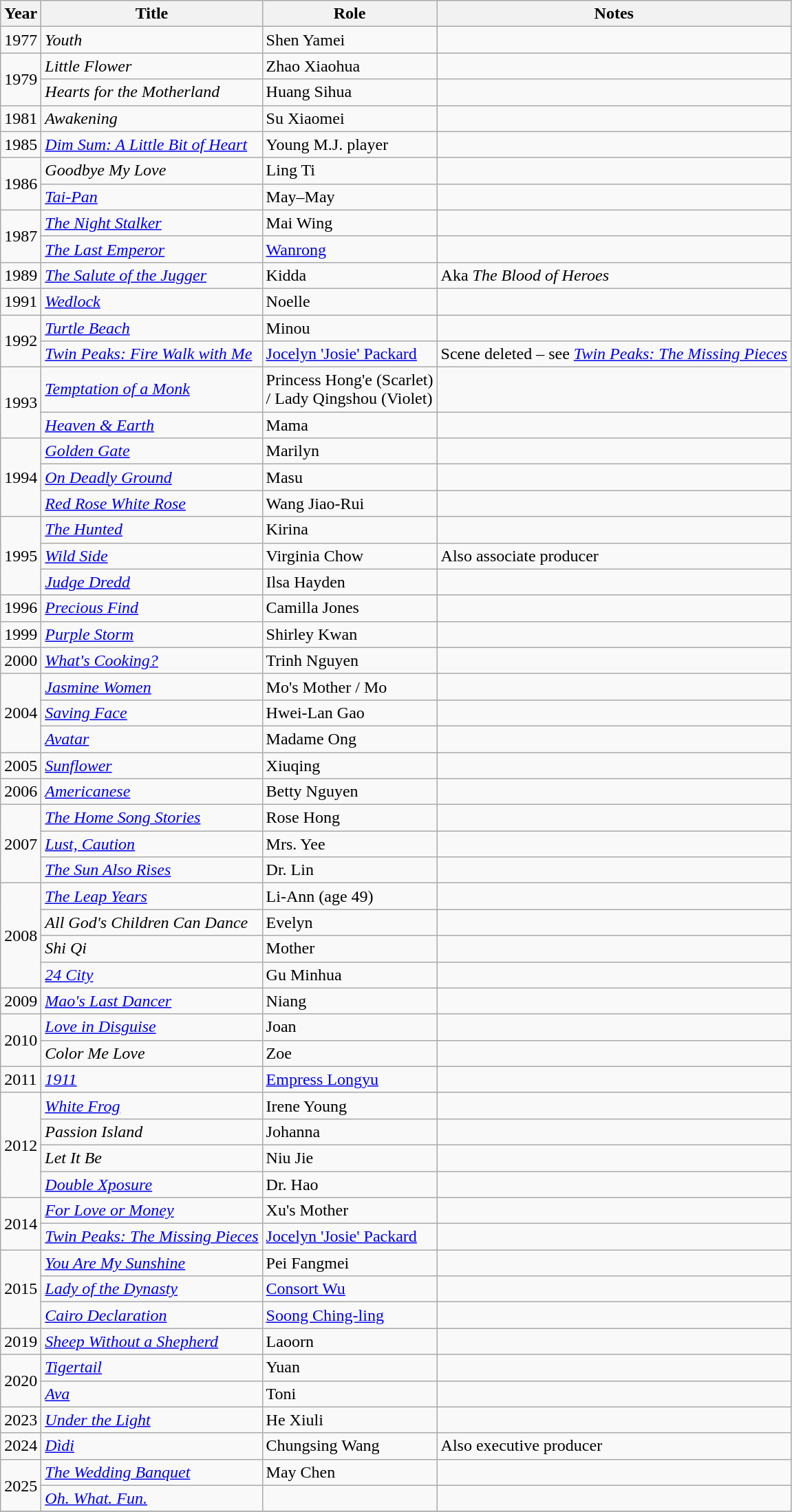<table class="wikitable sortable">
<tr>
<th>Year</th>
<th>Title</th>
<th>Role</th>
<th class="unsortable">Notes</th>
</tr>
<tr>
<td>1977</td>
<td><em>Youth</em></td>
<td>Shen Yamei</td>
<td></td>
</tr>
<tr>
<td rowspan="2">1979</td>
<td><em>Little Flower</em></td>
<td>Zhao Xiaohua</td>
<td></td>
</tr>
<tr>
<td><em>Hearts for the Motherland</em></td>
<td>Huang Sihua</td>
<td></td>
</tr>
<tr>
<td>1981</td>
<td><em>Awakening</em></td>
<td>Su Xiaomei</td>
<td></td>
</tr>
<tr>
<td>1985</td>
<td><em><a href='#'>Dim Sum: A Little Bit of Heart</a></em></td>
<td>Young M.J. player</td>
<td></td>
</tr>
<tr>
<td rowspan="2">1986</td>
<td><em>Goodbye My Love</em></td>
<td>Ling Ti</td>
<td></td>
</tr>
<tr>
<td><em><a href='#'>Tai-Pan</a></em></td>
<td>May–May</td>
<td></td>
</tr>
<tr>
<td rowspan="2">1987</td>
<td><em><a href='#'>The Night Stalker</a></em></td>
<td>Mai Wing</td>
<td></td>
</tr>
<tr>
<td><em><a href='#'>The Last Emperor</a></em></td>
<td><a href='#'>Wanrong</a></td>
<td></td>
</tr>
<tr>
<td>1989</td>
<td><em><a href='#'>The Salute of the Jugger</a></em></td>
<td>Kidda</td>
<td>Aka <em>The Blood of Heroes</em></td>
</tr>
<tr>
<td>1991</td>
<td><em><a href='#'>Wedlock</a></em></td>
<td>Noelle</td>
<td></td>
</tr>
<tr>
<td rowspan="2">1992</td>
<td><em><a href='#'>Turtle Beach</a></em></td>
<td>Minou</td>
<td></td>
</tr>
<tr>
<td><em><a href='#'>Twin Peaks: Fire Walk with Me</a></em></td>
<td><a href='#'>Jocelyn 'Josie' Packard</a></td>
<td>Scene deleted – see <em><a href='#'>Twin Peaks: The Missing Pieces</a></em></td>
</tr>
<tr>
<td rowspan="2">1993</td>
<td><em><a href='#'>Temptation of a Monk</a></em></td>
<td>Princess Hong'e (Scarlet) <br> / Lady Qingshou (Violet)</td>
<td></td>
</tr>
<tr>
<td><em><a href='#'>Heaven & Earth</a></em></td>
<td>Mama</td>
<td></td>
</tr>
<tr>
<td rowspan="3">1994</td>
<td><em><a href='#'>Golden Gate</a></em></td>
<td>Marilyn</td>
<td></td>
</tr>
<tr>
<td><em><a href='#'>On Deadly Ground</a></em></td>
<td>Masu</td>
<td></td>
</tr>
<tr>
<td><em><a href='#'>Red Rose White Rose</a></em></td>
<td>Wang Jiao-Rui</td>
<td></td>
</tr>
<tr>
<td rowspan="3">1995</td>
<td><em><a href='#'>The Hunted</a></em></td>
<td>Kirina</td>
<td></td>
</tr>
<tr>
<td><em><a href='#'>Wild Side</a></em></td>
<td>Virginia Chow</td>
<td>Also associate producer</td>
</tr>
<tr>
<td><em><a href='#'>Judge Dredd</a></em></td>
<td>Ilsa Hayden</td>
<td></td>
</tr>
<tr>
<td>1996</td>
<td><em><a href='#'>Precious Find</a></em></td>
<td>Camilla Jones</td>
<td></td>
</tr>
<tr>
<td>1999</td>
<td><a href='#'><em>Purple Storm</em></a></td>
<td>Shirley Kwan</td>
<td></td>
</tr>
<tr>
<td>2000</td>
<td><em><a href='#'>What's Cooking?</a></em></td>
<td>Trinh Nguyen</td>
<td></td>
</tr>
<tr>
<td rowspan="3">2004</td>
<td><em><a href='#'>Jasmine Women</a></em></td>
<td>Mo's Mother / Mo</td>
<td></td>
</tr>
<tr>
<td><em><a href='#'>Saving Face</a></em></td>
<td>Hwei-Lan Gao</td>
<td></td>
</tr>
<tr>
<td><em><a href='#'>Avatar</a></em></td>
<td>Madame Ong</td>
<td></td>
</tr>
<tr>
<td>2005</td>
<td><a href='#'><em>Sunflower</em></a></td>
<td>Xiuqing</td>
<td></td>
</tr>
<tr>
<td>2006</td>
<td><em><a href='#'>Americanese</a></em></td>
<td>Betty Nguyen</td>
<td></td>
</tr>
<tr>
<td rowspan="3">2007</td>
<td><em><a href='#'>The Home Song Stories</a></em></td>
<td>Rose Hong</td>
<td></td>
</tr>
<tr>
<td><em><a href='#'>Lust, Caution</a></em></td>
<td>Mrs. Yee</td>
<td></td>
</tr>
<tr>
<td><a href='#'><em>The Sun Also Rises</em></a></td>
<td>Dr. Lin</td>
<td></td>
</tr>
<tr>
<td rowspan="4">2008</td>
<td><em><a href='#'>The Leap Years</a></em></td>
<td>Li-Ann (age 49)</td>
<td></td>
</tr>
<tr>
<td><em>All God's Children Can Dance</em></td>
<td>Evelyn</td>
<td></td>
</tr>
<tr>
<td><em>Shi Qi</em></td>
<td>Mother</td>
<td></td>
</tr>
<tr>
<td><em><a href='#'>24 City</a></em></td>
<td>Gu Minhua</td>
<td></td>
</tr>
<tr>
<td>2009</td>
<td><em><a href='#'>Mao's Last Dancer</a></em></td>
<td>Niang</td>
<td></td>
</tr>
<tr>
<td rowspan="2">2010</td>
<td><em><a href='#'>Love in Disguise</a></em></td>
<td>Joan</td>
<td></td>
</tr>
<tr>
<td><em>Color Me Love</em></td>
<td>Zoe</td>
<td></td>
</tr>
<tr>
<td>2011</td>
<td><em><a href='#'>1911</a></em></td>
<td><a href='#'>Empress Longyu</a></td>
<td></td>
</tr>
<tr>
<td rowspan="4">2012</td>
<td><em><a href='#'>White Frog</a></em></td>
<td>Irene Young</td>
<td></td>
</tr>
<tr>
<td><em>Passion Island</em></td>
<td>Johanna</td>
<td></td>
</tr>
<tr>
<td><em>Let It Be</em></td>
<td>Niu Jie</td>
<td></td>
</tr>
<tr>
<td><em><a href='#'>Double Xposure</a></em></td>
<td>Dr. Hao</td>
<td></td>
</tr>
<tr>
<td rowspan="2">2014</td>
<td><em><a href='#'>For Love or Money</a></em></td>
<td>Xu's Mother</td>
<td></td>
</tr>
<tr>
<td><em><a href='#'>Twin Peaks: The Missing Pieces</a></em></td>
<td><a href='#'>Jocelyn 'Josie' Packard</a></td>
<td></td>
</tr>
<tr>
<td rowspan="3">2015</td>
<td><em><a href='#'>You Are My Sunshine</a></em></td>
<td>Pei Fangmei</td>
<td></td>
</tr>
<tr>
<td><em><a href='#'>Lady of the Dynasty</a></em></td>
<td><a href='#'>Consort Wu</a></td>
<td></td>
</tr>
<tr>
<td><em><a href='#'>Cairo Declaration</a></em></td>
<td><a href='#'>Soong Ching-ling</a></td>
<td></td>
</tr>
<tr>
<td>2019</td>
<td><em><a href='#'>Sheep Without a Shepherd</a></em></td>
<td>Laoorn</td>
<td></td>
</tr>
<tr>
<td rowspan="2">2020</td>
<td><em><a href='#'>Tigertail</a></em></td>
<td>Yuan</td>
<td></td>
</tr>
<tr>
<td><em><a href='#'>Ava</a></em></td>
<td>Toni</td>
<td></td>
</tr>
<tr>
<td>2023</td>
<td><em><a href='#'>Under the Light</a></em></td>
<td>He Xiuli</td>
<td></td>
</tr>
<tr>
<td>2024</td>
<td><em><a href='#'>Dìdi</a></em></td>
<td>Chungsing Wang</td>
<td>Also executive producer</td>
</tr>
<tr>
<td rowspan="2">2025</td>
<td><em><a href='#'>The Wedding Banquet</a></em></td>
<td>May Chen</td>
<td></td>
</tr>
<tr>
<td><em><a href='#'>Oh. What. Fun.</a></em></td>
<td></td>
<td></td>
</tr>
<tr>
</tr>
</table>
